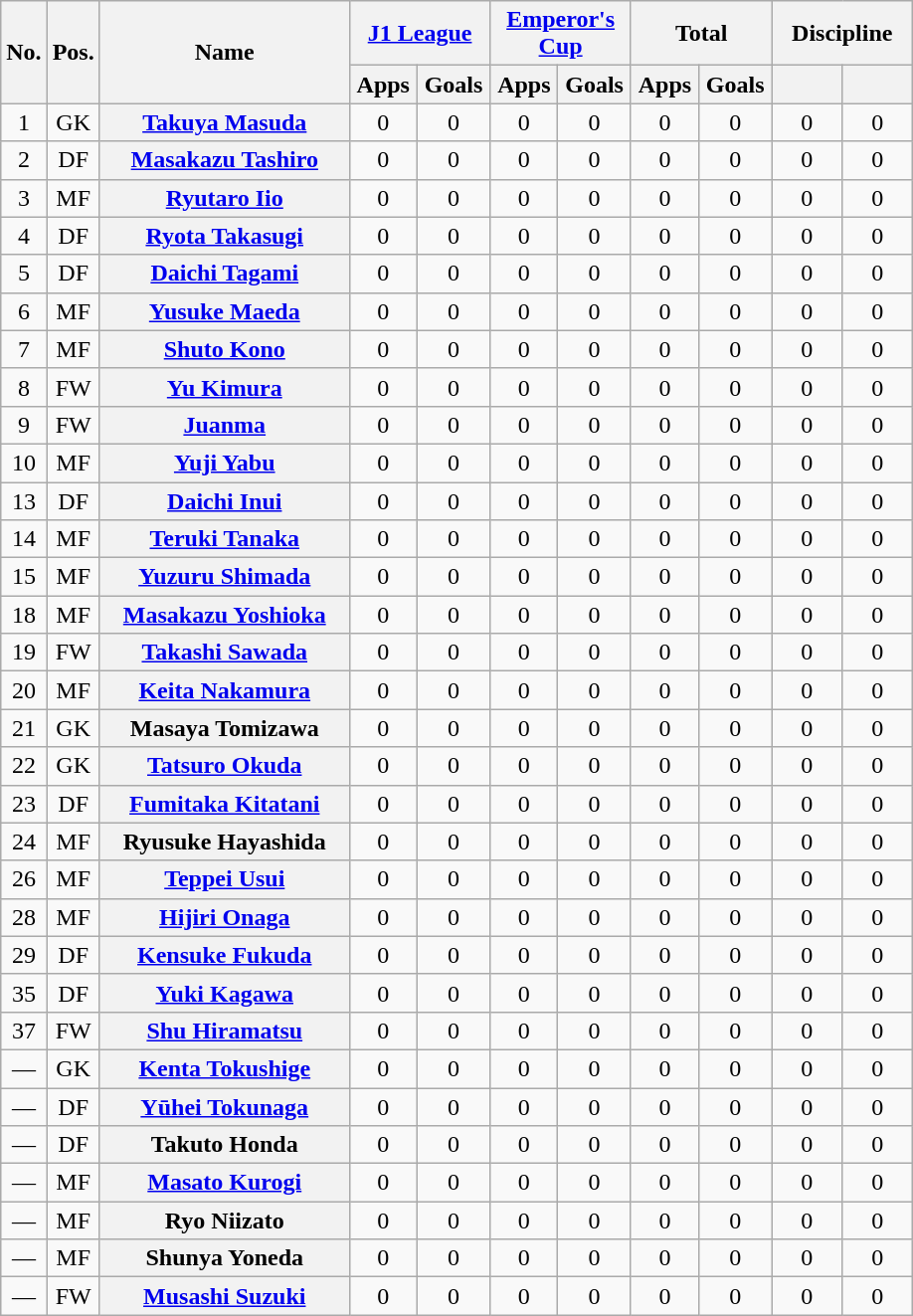<table class="wikitable plainrowheaders" style="text-align:center">
<tr>
<th rowspan="2">No.</th>
<th rowspan="2">Pos.</th>
<th rowspan="2" style="width:160px;">Name</th>
<th colspan="2" style="width:87px;"><a href='#'>J1 League</a></th>
<th colspan="2" style="width:87px;"><a href='#'>Emperor's Cup</a></th>
<th colspan="2" style="width:87px;">Total</th>
<th colspan="2" style="width:87px;">Discipline</th>
</tr>
<tr>
<th>Apps</th>
<th>Goals</th>
<th>Apps</th>
<th>Goals</th>
<th>Apps</th>
<th>Goals</th>
<th></th>
<th></th>
</tr>
<tr>
<td>1</td>
<td>GK</td>
<th scope="row"> <a href='#'>Takuya Masuda</a></th>
<td>0</td>
<td>0</td>
<td>0</td>
<td>0</td>
<td>0</td>
<td>0</td>
<td>0</td>
<td>0</td>
</tr>
<tr>
<td>2</td>
<td>DF</td>
<th scope="row"> <a href='#'>Masakazu Tashiro</a></th>
<td>0</td>
<td>0</td>
<td>0</td>
<td>0</td>
<td>0</td>
<td>0</td>
<td>0</td>
<td>0</td>
</tr>
<tr>
<td>3</td>
<td>MF</td>
<th scope="row"> <a href='#'>Ryutaro Iio</a></th>
<td>0</td>
<td>0</td>
<td>0</td>
<td>0</td>
<td>0</td>
<td>0</td>
<td>0</td>
<td>0</td>
</tr>
<tr>
<td>4</td>
<td>DF</td>
<th scope="row"> <a href='#'>Ryota Takasugi</a></th>
<td>0</td>
<td>0</td>
<td>0</td>
<td>0</td>
<td>0</td>
<td>0</td>
<td>0</td>
<td>0</td>
</tr>
<tr>
<td>5</td>
<td>DF</td>
<th scope="row"> <a href='#'>Daichi Tagami</a></th>
<td>0</td>
<td>0</td>
<td>0</td>
<td>0</td>
<td>0</td>
<td>0</td>
<td>0</td>
<td>0</td>
</tr>
<tr>
<td>6</td>
<td>MF</td>
<th scope="row"> <a href='#'>Yusuke Maeda</a></th>
<td>0</td>
<td>0</td>
<td>0</td>
<td>0</td>
<td>0</td>
<td>0</td>
<td>0</td>
<td>0</td>
</tr>
<tr>
<td>7</td>
<td>MF</td>
<th scope="row"> <a href='#'>Shuto Kono</a></th>
<td>0</td>
<td>0</td>
<td>0</td>
<td>0</td>
<td>0</td>
<td>0</td>
<td>0</td>
<td>0</td>
</tr>
<tr>
<td>8</td>
<td>FW</td>
<th scope="row"> <a href='#'>Yu Kimura</a></th>
<td>0</td>
<td>0</td>
<td>0</td>
<td>0</td>
<td>0</td>
<td>0</td>
<td>0</td>
<td>0</td>
</tr>
<tr>
<td>9</td>
<td>FW</td>
<th scope="row"> <a href='#'>Juanma</a></th>
<td>0</td>
<td>0</td>
<td>0</td>
<td>0</td>
<td>0</td>
<td>0</td>
<td>0</td>
<td>0</td>
</tr>
<tr>
<td>10</td>
<td>MF</td>
<th scope="row"> <a href='#'>Yuji Yabu</a></th>
<td>0</td>
<td>0</td>
<td>0</td>
<td>0</td>
<td>0</td>
<td>0</td>
<td>0</td>
<td>0</td>
</tr>
<tr>
<td>13</td>
<td>DF</td>
<th scope="row"> <a href='#'>Daichi Inui</a></th>
<td>0</td>
<td>0</td>
<td>0</td>
<td>0</td>
<td>0</td>
<td>0</td>
<td>0</td>
<td>0</td>
</tr>
<tr>
<td>14</td>
<td>MF</td>
<th scope="row"> <a href='#'>Teruki Tanaka</a></th>
<td>0</td>
<td>0</td>
<td>0</td>
<td>0</td>
<td>0</td>
<td>0</td>
<td>0</td>
<td>0</td>
</tr>
<tr>
<td>15</td>
<td>MF</td>
<th scope="row"> <a href='#'>Yuzuru Shimada</a></th>
<td>0</td>
<td>0</td>
<td>0</td>
<td>0</td>
<td>0</td>
<td>0</td>
<td>0</td>
<td>0</td>
</tr>
<tr>
<td>18</td>
<td>MF</td>
<th scope="row"> <a href='#'>Masakazu Yoshioka</a></th>
<td>0</td>
<td>0</td>
<td>0</td>
<td>0</td>
<td>0</td>
<td>0</td>
<td>0</td>
<td>0</td>
</tr>
<tr>
<td>19</td>
<td>FW</td>
<th scope="row"> <a href='#'>Takashi Sawada</a></th>
<td>0</td>
<td>0</td>
<td>0</td>
<td>0</td>
<td>0</td>
<td>0</td>
<td>0</td>
<td>0</td>
</tr>
<tr>
<td>20</td>
<td>MF</td>
<th scope="row"> <a href='#'>Keita Nakamura</a></th>
<td>0</td>
<td>0</td>
<td>0</td>
<td>0</td>
<td>0</td>
<td>0</td>
<td>0</td>
<td>0</td>
</tr>
<tr>
<td>21</td>
<td>GK</td>
<th scope="row"> Masaya Tomizawa</th>
<td>0</td>
<td>0</td>
<td>0</td>
<td>0</td>
<td>0</td>
<td>0</td>
<td>0</td>
<td>0</td>
</tr>
<tr>
<td>22</td>
<td>GK</td>
<th scope="row"> <a href='#'>Tatsuro Okuda</a></th>
<td>0</td>
<td>0</td>
<td>0</td>
<td>0</td>
<td>0</td>
<td>0</td>
<td>0</td>
<td>0</td>
</tr>
<tr>
<td>23</td>
<td>DF</td>
<th scope="row"> <a href='#'>Fumitaka Kitatani</a></th>
<td>0</td>
<td>0</td>
<td>0</td>
<td>0</td>
<td>0</td>
<td>0</td>
<td>0</td>
<td>0</td>
</tr>
<tr>
<td>24</td>
<td>MF</td>
<th scope="row"> Ryusuke Hayashida</th>
<td>0</td>
<td>0</td>
<td>0</td>
<td>0</td>
<td>0</td>
<td>0</td>
<td>0</td>
<td>0</td>
</tr>
<tr>
<td>26</td>
<td>MF</td>
<th scope="row"> <a href='#'>Teppei Usui</a></th>
<td>0</td>
<td>0</td>
<td>0</td>
<td>0</td>
<td>0</td>
<td>0</td>
<td>0</td>
<td>0</td>
</tr>
<tr>
<td>28</td>
<td>MF</td>
<th scope="row"> <a href='#'>Hijiri Onaga</a></th>
<td>0</td>
<td>0</td>
<td>0</td>
<td>0</td>
<td>0</td>
<td>0</td>
<td>0</td>
<td>0</td>
</tr>
<tr>
<td>29</td>
<td>DF</td>
<th scope="row"> <a href='#'>Kensuke Fukuda</a></th>
<td>0</td>
<td>0</td>
<td>0</td>
<td>0</td>
<td>0</td>
<td>0</td>
<td>0</td>
<td>0</td>
</tr>
<tr>
<td>35</td>
<td>DF</td>
<th scope="row"> <a href='#'>Yuki Kagawa</a></th>
<td>0</td>
<td>0</td>
<td>0</td>
<td>0</td>
<td>0</td>
<td>0</td>
<td>0</td>
<td>0</td>
</tr>
<tr>
<td>37</td>
<td>FW</td>
<th scope="row"> <a href='#'>Shu Hiramatsu</a></th>
<td>0</td>
<td>0</td>
<td>0</td>
<td>0</td>
<td>0</td>
<td>0</td>
<td>0</td>
<td>0</td>
</tr>
<tr>
<td>—</td>
<td>GK</td>
<th scope="row"> <a href='#'>Kenta Tokushige</a></th>
<td>0</td>
<td>0</td>
<td>0</td>
<td>0</td>
<td>0</td>
<td>0</td>
<td>0</td>
<td>0</td>
</tr>
<tr>
<td>—</td>
<td>DF</td>
<th scope="row"> <a href='#'>Yūhei Tokunaga</a></th>
<td>0</td>
<td>0</td>
<td>0</td>
<td>0</td>
<td>0</td>
<td>0</td>
<td>0</td>
<td>0</td>
</tr>
<tr>
<td>—</td>
<td>DF</td>
<th scope="row"> Takuto Honda</th>
<td>0</td>
<td>0</td>
<td>0</td>
<td>0</td>
<td>0</td>
<td>0</td>
<td>0</td>
<td>0</td>
</tr>
<tr>
<td>—</td>
<td>MF</td>
<th scope="row"> <a href='#'>Masato Kurogi</a></th>
<td>0</td>
<td>0</td>
<td>0</td>
<td>0</td>
<td>0</td>
<td>0</td>
<td>0</td>
<td>0</td>
</tr>
<tr>
<td>—</td>
<td>MF</td>
<th scope="row"> Ryo Niizato</th>
<td>0</td>
<td>0</td>
<td>0</td>
<td>0</td>
<td>0</td>
<td>0</td>
<td>0</td>
<td>0</td>
</tr>
<tr>
<td>—</td>
<td>MF</td>
<th scope="row"> Shunya Yoneda</th>
<td>0</td>
<td>0</td>
<td>0</td>
<td>0</td>
<td>0</td>
<td>0</td>
<td>0</td>
<td>0</td>
</tr>
<tr>
<td>—</td>
<td>FW</td>
<th scope="row"> <a href='#'>Musashi Suzuki</a></th>
<td>0</td>
<td>0</td>
<td>0</td>
<td>0</td>
<td>0</td>
<td>0</td>
<td>0</td>
<td>0</td>
</tr>
</table>
